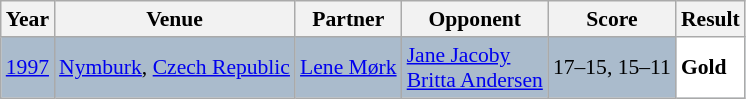<table class="sortable wikitable" style="font-size: 90%;">
<tr>
<th>Year</th>
<th>Venue</th>
<th>Partner</th>
<th>Opponent</th>
<th>Score</th>
<th>Result</th>
</tr>
<tr style="background:#AABBCC">
<td align="center"><a href='#'>1997</a></td>
<td align="left"><a href='#'>Nymburk</a>, <a href='#'>Czech Republic</a></td>
<td align="left"> <a href='#'>Lene Mørk</a></td>
<td align="left"> <a href='#'>Jane Jacoby</a><br> <a href='#'>Britta Andersen</a></td>
<td align="left">17–15, 15–11</td>
<td style="text-align:left; background:white"> <strong>Gold</strong></td>
</tr>
</table>
